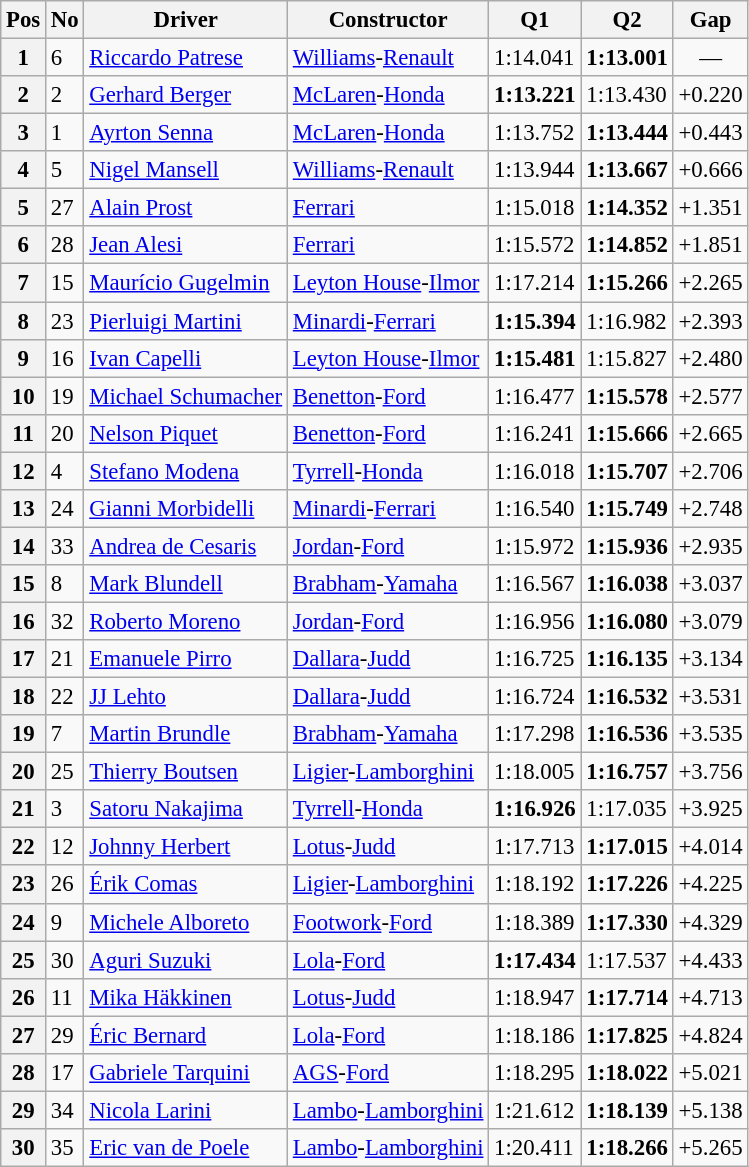<table class="wikitable sortable" style="font-size: 95%;">
<tr>
<th>Pos</th>
<th>No</th>
<th>Driver</th>
<th>Constructor</th>
<th>Q1</th>
<th>Q2</th>
<th>Gap</th>
</tr>
<tr>
<th>1</th>
<td>6</td>
<td> <a href='#'>Riccardo Patrese</a></td>
<td><a href='#'>Williams</a>-<a href='#'>Renault</a></td>
<td>1:14.041</td>
<td><strong>1:13.001</strong></td>
<td align="center">—</td>
</tr>
<tr>
<th>2</th>
<td>2</td>
<td> <a href='#'>Gerhard Berger</a></td>
<td><a href='#'>McLaren</a>-<a href='#'>Honda</a></td>
<td><strong>1:13.221</strong></td>
<td>1:13.430</td>
<td>+0.220</td>
</tr>
<tr>
<th>3</th>
<td>1</td>
<td> <a href='#'>Ayrton Senna</a></td>
<td><a href='#'>McLaren</a>-<a href='#'>Honda</a></td>
<td>1:13.752</td>
<td><strong>1:13.444</strong></td>
<td>+0.443</td>
</tr>
<tr>
<th>4</th>
<td>5</td>
<td> <a href='#'>Nigel Mansell</a></td>
<td><a href='#'>Williams</a>-<a href='#'>Renault</a></td>
<td>1:13.944</td>
<td><strong>1:13.667</strong></td>
<td>+0.666</td>
</tr>
<tr>
<th>5</th>
<td>27</td>
<td> <a href='#'>Alain Prost</a></td>
<td><a href='#'>Ferrari</a></td>
<td>1:15.018</td>
<td><strong>1:14.352</strong></td>
<td>+1.351</td>
</tr>
<tr>
<th>6</th>
<td>28</td>
<td> <a href='#'>Jean Alesi</a></td>
<td><a href='#'>Ferrari</a></td>
<td>1:15.572</td>
<td><strong>1:14.852</strong></td>
<td>+1.851</td>
</tr>
<tr>
<th>7</th>
<td>15</td>
<td> <a href='#'>Maurício Gugelmin</a></td>
<td><a href='#'>Leyton House</a>-<a href='#'>Ilmor</a></td>
<td>1:17.214</td>
<td><strong>1:15.266</strong></td>
<td>+2.265</td>
</tr>
<tr>
<th>8</th>
<td>23</td>
<td> <a href='#'>Pierluigi Martini</a></td>
<td><a href='#'>Minardi</a>-<a href='#'>Ferrari</a></td>
<td><strong>1:15.394</strong></td>
<td>1:16.982</td>
<td>+2.393</td>
</tr>
<tr>
<th>9</th>
<td>16</td>
<td> <a href='#'>Ivan Capelli</a></td>
<td><a href='#'>Leyton House</a>-<a href='#'>Ilmor</a></td>
<td><strong>1:15.481</strong></td>
<td>1:15.827</td>
<td>+2.480</td>
</tr>
<tr>
<th>10</th>
<td>19</td>
<td> <a href='#'>Michael Schumacher</a></td>
<td><a href='#'>Benetton</a>-<a href='#'>Ford</a></td>
<td>1:16.477</td>
<td><strong>1:15.578</strong></td>
<td>+2.577</td>
</tr>
<tr>
<th>11</th>
<td>20</td>
<td> <a href='#'>Nelson Piquet</a></td>
<td><a href='#'>Benetton</a>-<a href='#'>Ford</a></td>
<td>1:16.241</td>
<td><strong>1:15.666</strong></td>
<td>+2.665</td>
</tr>
<tr>
<th>12</th>
<td>4</td>
<td> <a href='#'>Stefano Modena</a></td>
<td><a href='#'>Tyrrell</a>-<a href='#'>Honda</a></td>
<td>1:16.018</td>
<td><strong>1:15.707</strong></td>
<td>+2.706</td>
</tr>
<tr>
<th>13</th>
<td>24</td>
<td> <a href='#'>Gianni Morbidelli</a></td>
<td><a href='#'>Minardi</a>-<a href='#'>Ferrari</a></td>
<td>1:16.540</td>
<td><strong>1:15.749</strong></td>
<td>+2.748</td>
</tr>
<tr>
<th>14</th>
<td>33</td>
<td> <a href='#'>Andrea de Cesaris</a></td>
<td><a href='#'>Jordan</a>-<a href='#'>Ford</a></td>
<td>1:15.972</td>
<td><strong>1:15.936</strong></td>
<td>+2.935</td>
</tr>
<tr>
<th>15</th>
<td>8</td>
<td> <a href='#'>Mark Blundell</a></td>
<td><a href='#'>Brabham</a>-<a href='#'>Yamaha</a></td>
<td>1:16.567</td>
<td><strong>1:16.038</strong></td>
<td>+3.037</td>
</tr>
<tr>
<th>16</th>
<td>32</td>
<td> <a href='#'>Roberto Moreno</a></td>
<td><a href='#'>Jordan</a>-<a href='#'>Ford</a></td>
<td>1:16.956</td>
<td><strong>1:16.080</strong></td>
<td>+3.079</td>
</tr>
<tr>
<th>17</th>
<td>21</td>
<td> <a href='#'>Emanuele Pirro</a></td>
<td><a href='#'>Dallara</a>-<a href='#'>Judd</a></td>
<td>1:16.725</td>
<td><strong>1:16.135</strong></td>
<td>+3.134</td>
</tr>
<tr>
<th>18</th>
<td>22</td>
<td> <a href='#'>JJ Lehto</a></td>
<td><a href='#'>Dallara</a>-<a href='#'>Judd</a></td>
<td>1:16.724</td>
<td><strong>1:16.532</strong></td>
<td>+3.531</td>
</tr>
<tr>
<th>19</th>
<td>7</td>
<td> <a href='#'>Martin Brundle</a></td>
<td><a href='#'>Brabham</a>-<a href='#'>Yamaha</a></td>
<td>1:17.298</td>
<td><strong>1:16.536</strong></td>
<td>+3.535</td>
</tr>
<tr>
<th>20</th>
<td>25</td>
<td> <a href='#'>Thierry Boutsen</a></td>
<td><a href='#'>Ligier</a>-<a href='#'>Lamborghini</a></td>
<td>1:18.005</td>
<td><strong>1:16.757</strong></td>
<td>+3.756</td>
</tr>
<tr>
<th>21</th>
<td>3</td>
<td> <a href='#'>Satoru Nakajima</a></td>
<td><a href='#'>Tyrrell</a>-<a href='#'>Honda</a></td>
<td><strong>1:16.926</strong></td>
<td>1:17.035</td>
<td>+3.925</td>
</tr>
<tr>
<th>22</th>
<td>12</td>
<td> <a href='#'>Johnny Herbert</a></td>
<td><a href='#'>Lotus</a>-<a href='#'>Judd</a></td>
<td>1:17.713</td>
<td><strong>1:17.015</strong></td>
<td>+4.014</td>
</tr>
<tr>
<th>23</th>
<td>26</td>
<td> <a href='#'>Érik Comas</a></td>
<td><a href='#'>Ligier</a>-<a href='#'>Lamborghini</a></td>
<td>1:18.192</td>
<td><strong>1:17.226</strong></td>
<td>+4.225</td>
</tr>
<tr>
<th>24</th>
<td>9</td>
<td> <a href='#'>Michele Alboreto</a></td>
<td><a href='#'>Footwork</a>-<a href='#'>Ford</a></td>
<td>1:18.389</td>
<td><strong>1:17.330</strong></td>
<td>+4.329</td>
</tr>
<tr>
<th>25</th>
<td>30</td>
<td> <a href='#'>Aguri Suzuki</a></td>
<td><a href='#'>Lola</a>-<a href='#'>Ford</a></td>
<td><strong>1:17.434</strong></td>
<td>1:17.537</td>
<td>+4.433</td>
</tr>
<tr>
<th>26</th>
<td>11</td>
<td> <a href='#'>Mika Häkkinen</a></td>
<td><a href='#'>Lotus</a>-<a href='#'>Judd</a></td>
<td>1:18.947</td>
<td><strong>1:17.714</strong></td>
<td>+4.713</td>
</tr>
<tr>
<th>27</th>
<td>29</td>
<td> <a href='#'>Éric Bernard</a></td>
<td><a href='#'>Lola</a>-<a href='#'>Ford</a></td>
<td>1:18.186</td>
<td><strong>1:17.825</strong></td>
<td>+4.824</td>
</tr>
<tr>
<th>28</th>
<td>17</td>
<td> <a href='#'>Gabriele Tarquini</a></td>
<td><a href='#'>AGS</a>-<a href='#'>Ford</a></td>
<td>1:18.295</td>
<td><strong>1:18.022</strong></td>
<td>+5.021</td>
</tr>
<tr>
<th>29</th>
<td>34</td>
<td> <a href='#'>Nicola Larini</a></td>
<td><a href='#'>Lambo</a>-<a href='#'>Lamborghini</a></td>
<td>1:21.612</td>
<td><strong>1:18.139</strong></td>
<td>+5.138</td>
</tr>
<tr>
<th>30</th>
<td>35</td>
<td> <a href='#'>Eric van de Poele</a></td>
<td><a href='#'>Lambo</a>-<a href='#'>Lamborghini</a></td>
<td>1:20.411</td>
<td><strong>1:18.266</strong></td>
<td>+5.265</td>
</tr>
</table>
